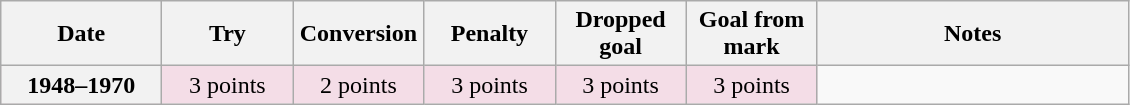<table class="wikitable">
<tr>
<th scope="col" width="100px">Date</th>
<th scope="col" width="80px">Try</th>
<th scope="col" width="80px">Conversion</th>
<th scope="col" width="80px">Penalty</th>
<th scope="col" width="80px">Dropped goal</th>
<th scope="col" width="80px">Goal from mark</th>
<th scope="col" width="200px">Notes<br></th>
</tr>
<tr style="text-align:center;  background:#F4DDE7;">
<th>1948–1970</th>
<td>3 points</td>
<td>2 points</td>
<td>3 points</td>
<td>3 points</td>
<td>3 points<br></td>
</tr>
</table>
